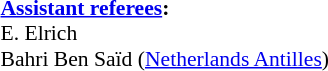<table style="width:100%; font-size:90%;">
<tr>
<td><br><strong><a href='#'>Assistant referees</a>:</strong>
<br>E. Elrich
<br>Bahri Ben Saïd (<a href='#'>Netherlands Antilles</a>)</td>
</tr>
</table>
